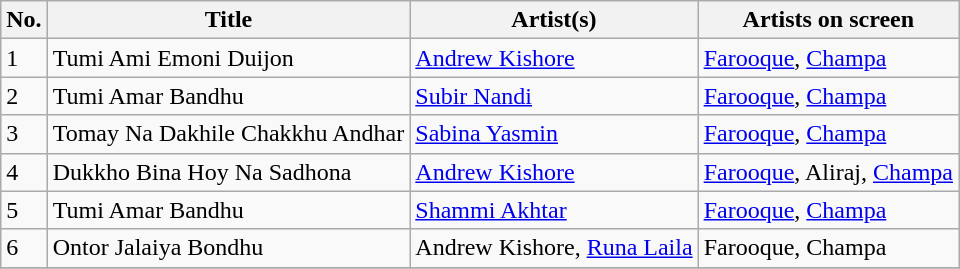<table class="wikitable">
<tr>
<th>No.</th>
<th>Title</th>
<th>Artist(s)</th>
<th>Artists on screen</th>
</tr>
<tr>
<td>1</td>
<td>Tumi Ami Emoni Duijon</td>
<td><a href='#'>Andrew Kishore</a></td>
<td><a href='#'>Farooque</a>, <a href='#'>Champa</a></td>
</tr>
<tr>
<td>2</td>
<td>Tumi Amar Bandhu</td>
<td><a href='#'>Subir Nandi</a></td>
<td><a href='#'>Farooque</a>, <a href='#'>Champa</a></td>
</tr>
<tr>
<td>3</td>
<td>Tomay Na Dakhile Chakkhu Andhar</td>
<td><a href='#'>Sabina Yasmin</a></td>
<td><a href='#'>Farooque</a>, <a href='#'>Champa</a></td>
</tr>
<tr>
<td>4</td>
<td>Dukkho Bina Hoy Na Sadhona</td>
<td><a href='#'>Andrew Kishore</a></td>
<td><a href='#'>Farooque</a>, Aliraj, <a href='#'>Champa</a></td>
</tr>
<tr>
<td>5</td>
<td>Tumi Amar Bandhu</td>
<td><a href='#'>Shammi Akhtar</a></td>
<td><a href='#'>Farooque</a>, <a href='#'>Champa</a></td>
</tr>
<tr>
<td>6</td>
<td>Ontor Jalaiya Bondhu</td>
<td>Andrew Kishore, <a href='#'>Runa Laila</a></td>
<td>Farooque, Champa</td>
</tr>
<tr>
</tr>
</table>
